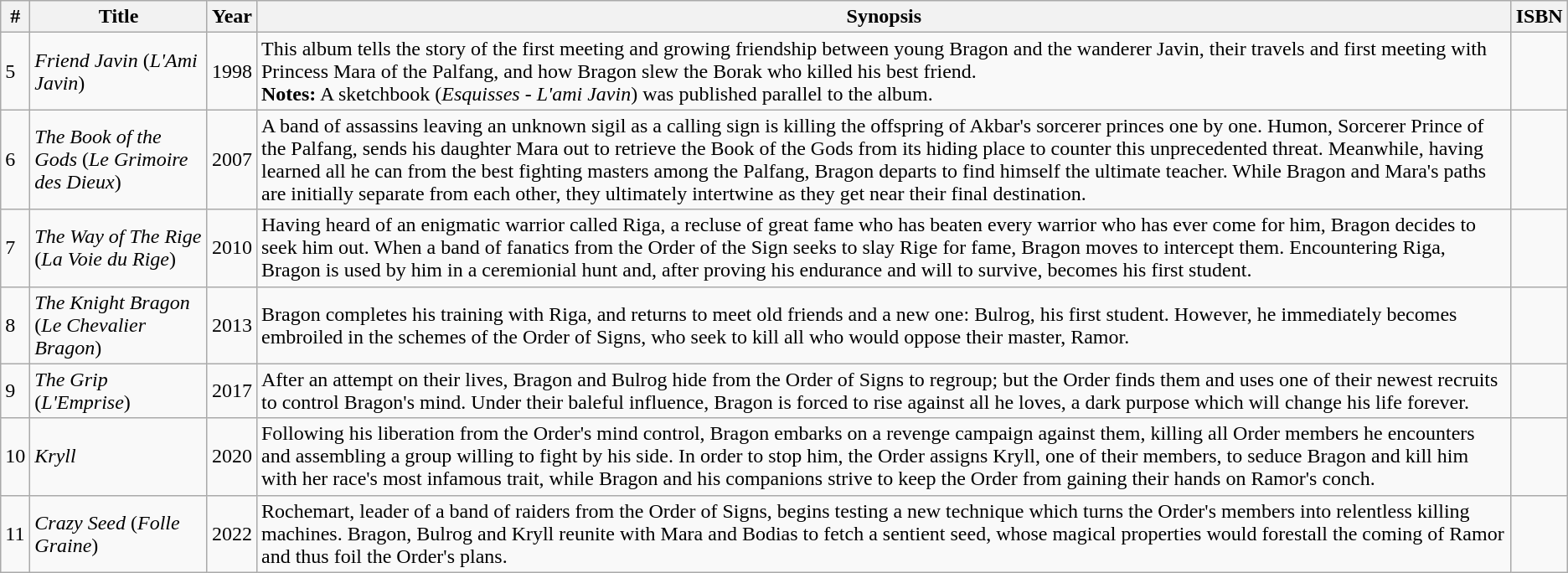<table class="wikitable sortable">
<tr>
<th>#</th>
<th>Title</th>
<th>Year</th>
<th>Synopsis</th>
<th>ISBN</th>
</tr>
<tr>
<td>5</td>
<td><em>Friend Javin</em> (<em>L'Ami Javin</em>)</td>
<td>1998</td>
<td>This album tells the story of the first meeting and growing friendship between young Bragon and the wanderer Javin, their travels and first meeting with Princess Mara of the Palfang, and how Bragon slew the Borak who killed his best friend.<br><strong>Notes:</strong> A sketchbook (<em>Esquisses - L'ami Javin</em>) was published parallel to the album.</td>
<td></td>
</tr>
<tr>
<td>6</td>
<td><em>The Book of the Gods</em> (<em>Le Grimoire des Dieux</em>)</td>
<td>2007</td>
<td>A band of assassins leaving an unknown sigil as a calling sign is killing the offspring of Akbar's sorcerer princes one by one. Humon, Sorcerer Prince of the Palfang, sends his daughter Mara out to retrieve the Book of the Gods from its hiding place to counter this unprecedented threat. Meanwhile, having learned all he can from the best fighting masters among the Palfang, Bragon departs to find himself the ultimate teacher. While Bragon and Mara's paths are initially separate from each other, they ultimately intertwine as they get near their final destination.</td>
<td></td>
</tr>
<tr>
<td>7</td>
<td><em>The Way of The Rige</em> (<em>La Voie du Rige</em>)</td>
<td>2010</td>
<td>Having heard of an enigmatic warrior called Riga, a recluse of great fame who has beaten every warrior who has ever come for him, Bragon decides to seek him out. When a band of fanatics from the Order of the Sign seeks to slay Rige for fame, Bragon moves to intercept them. Encountering Riga, Bragon is used by him in a ceremionial hunt and, after proving his endurance and will to survive, becomes his first student.</td>
<td></td>
</tr>
<tr>
<td>8</td>
<td><em>The Knight Bragon</em> (<em>Le Chevalier Bragon</em>)</td>
<td>2013</td>
<td>Bragon completes his training with Riga, and returns to meet old friends and a new one: Bulrog, his first student. However, he immediately becomes embroiled in the schemes of the Order of Signs, who seek to kill all who would oppose their master, Ramor.</td>
<td></td>
</tr>
<tr>
<td>9</td>
<td><em>The Grip</em> (<em>L'Emprise</em>)</td>
<td>2017</td>
<td>After an attempt on their lives, Bragon and Bulrog hide from the Order of Signs to regroup; but the Order finds them and uses one of their newest recruits to control Bragon's mind. Under their baleful influence, Bragon is forced to rise against all he loves, a dark purpose which will change his life forever.</td>
<td></td>
</tr>
<tr>
<td>10</td>
<td><em>Kryll</em></td>
<td>2020</td>
<td>Following his liberation from the Order's mind control, Bragon embarks on a revenge campaign against them, killing all Order members he encounters and assembling a group willing to fight by his side. In order to stop him, the Order assigns Kryll, one of their members, to seduce Bragon and kill him with her race's most infamous trait, while Bragon and his companions strive to keep the Order from gaining their hands on Ramor's conch.</td>
<td></td>
</tr>
<tr>
<td>11</td>
<td><em>Crazy Seed</em> (<em>Folle Graine</em>)</td>
<td>2022</td>
<td>Rochemart, leader of a band of raiders from the Order of Signs, begins testing a new technique which turns the Order's members into relentless killing machines. Bragon, Bulrog and Kryll reunite with Mara and Bodias to fetch a sentient seed, whose magical properties would forestall the coming of Ramor and thus foil the Order's plans.</td>
<td></td>
</tr>
</table>
